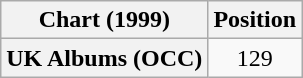<table class="wikitable plainrowheaders" style="text-align:center">
<tr>
<th scope="col">Chart (1999)</th>
<th scope="col">Position</th>
</tr>
<tr>
<th scope="row">UK Albums (OCC)</th>
<td>129</td>
</tr>
</table>
